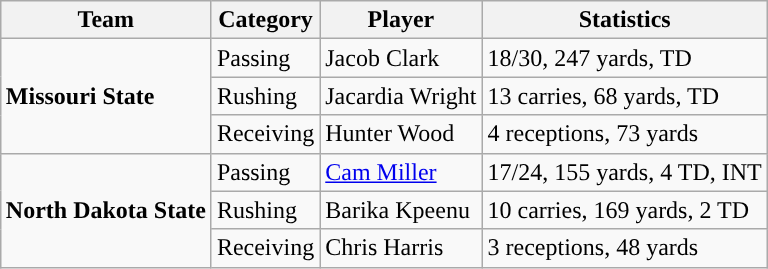<table class="wikitable" style="float: right;">
<tr>
<th>Team</th>
<th>Category</th>
<th>Player</th>
<th>Statistics</th>
</tr>
<tr>
<td rowspan=3><strong>Missouri State</strong></td>
<td>Passing</td>
<td>Jacob Clark</td>
<td>18/30, 247 yards, TD</td>
</tr>
<tr>
<td>Rushing</td>
<td>Jacardia Wright</td>
<td>13 carries, 68 yards, TD</td>
</tr>
<tr>
<td>Receiving</td>
<td>Hunter Wood</td>
<td>4 receptions, 73 yards</td>
</tr>
<tr>
<td rowspan=3><strong>North Dakota State</strong></td>
<td>Passing</td>
<td><a href='#'>Cam Miller</a></td>
<td>17/24, 155 yards, 4 TD, INT</td>
</tr>
<tr>
<td>Rushing</td>
<td>Barika Kpeenu</td>
<td>10 carries, 169 yards, 2 TD</td>
</tr>
<tr>
<td>Receiving</td>
<td>Chris Harris</td>
<td>3 receptions, 48 yards</td>
</tr>
</table>
